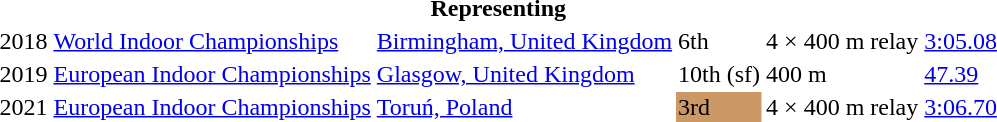<table>
<tr>
<th colspan="6">Representing </th>
</tr>
<tr>
<td>2018</td>
<td><a href='#'>World Indoor Championships</a></td>
<td><a href='#'>Birmingham, United Kingdom</a></td>
<td>6th</td>
<td>4 × 400 m relay</td>
<td><a href='#'>3:05.08</a></td>
</tr>
<tr>
<td>2019</td>
<td><a href='#'>European Indoor Championships</a></td>
<td><a href='#'>Glasgow, United Kingdom</a></td>
<td>10th (sf)</td>
<td>400 m</td>
<td><a href='#'>47.39</a></td>
</tr>
<tr>
<td>2021</td>
<td><a href='#'>European Indoor Championships</a></td>
<td><a href='#'>Toruń, Poland</a></td>
<td bgcolor=cc9966>3rd</td>
<td>4 × 400 m relay</td>
<td><a href='#'>3:06.70</a></td>
</tr>
</table>
